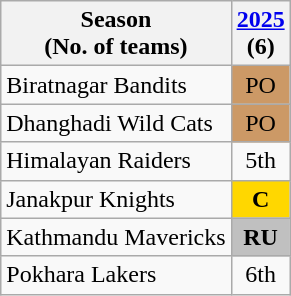<table class="wikitable" style="text-align: center">
<tr>
<th>Season <br> (No. of teams)</th>
<th><a href='#'>2025</a><br>(6)</th>
</tr>
<tr>
<td align=left>Biratnagar Bandits</td>
<td style="background:#cc9966">PO</td>
</tr>
<tr>
<td align="left">Dhanghadi Wild Cats</td>
<td style="background:#cc9966">PO</td>
</tr>
<tr>
<td align="left">Himalayan Raiders</td>
<td>5th</td>
</tr>
<tr>
<td align="left">Janakpur Knights</td>
<th style="background:gold">C</th>
</tr>
<tr>
<td align="left">Kathmandu Mavericks</td>
<th style="background:silver">RU</th>
</tr>
<tr>
<td align="left">Pokhara Lakers</td>
<td>6th</td>
</tr>
</table>
